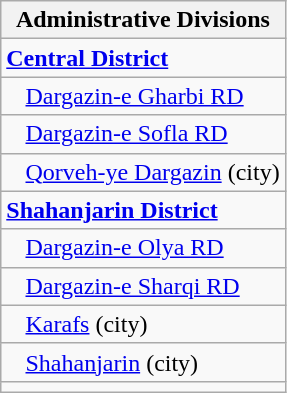<table class="wikitable">
<tr>
<th>Administrative Divisions</th>
</tr>
<tr>
<td><strong><a href='#'>Central District</a></strong></td>
</tr>
<tr>
<td style="padding-left: 1em;"><a href='#'>Dargazin-e Gharbi RD</a></td>
</tr>
<tr>
<td style="padding-left: 1em;"><a href='#'>Dargazin-e Sofla RD</a></td>
</tr>
<tr>
<td style="padding-left: 1em;"><a href='#'>Qorveh-ye Dargazin</a> (city)</td>
</tr>
<tr>
<td><strong><a href='#'>Shahanjarin District</a></strong></td>
</tr>
<tr>
<td style="padding-left: 1em;"><a href='#'>Dargazin-e Olya RD</a></td>
</tr>
<tr>
<td style="padding-left: 1em;"><a href='#'>Dargazin-e Sharqi RD</a></td>
</tr>
<tr>
<td style="padding-left: 1em;"><a href='#'>Karafs</a> (city)</td>
</tr>
<tr>
<td style="padding-left: 1em;"><a href='#'>Shahanjarin</a> (city)</td>
</tr>
<tr>
<td colspan=1></td>
</tr>
</table>
